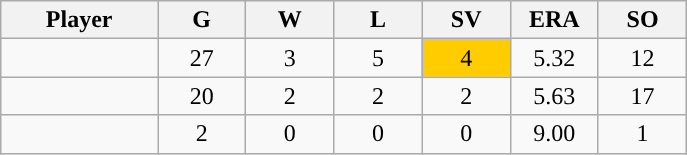<table class="wikitable sortable">
<tr>
<th bgcolor="#DDDDFF" width="16%">Player</th>
<th bgcolor="#DDDDFF" width="9%">G</th>
<th bgcolor="#DDDDFF" width="9%">W</th>
<th bgcolor="#DDDDFF" width="9%">L</th>
<th bgcolor="#DDDDFF" width="9%">SV</th>
<th bgcolor="#DDDDFF" width="9%">ERA</th>
<th bgcolor="#DDDDFF" width="9%">SO</th>
</tr>
<tr align="center">
<td></td>
<td>27</td>
<td>3</td>
<td>5</td>
<td style="background:#fc0;">4</td>
<td>5.32</td>
<td>12</td>
</tr>
<tr align="center">
<td></td>
<td>20</td>
<td>2</td>
<td>2</td>
<td>2</td>
<td>5.63</td>
<td>17</td>
</tr>
<tr align="center">
<td></td>
<td>2</td>
<td>0</td>
<td>0</td>
<td>0</td>
<td>9.00</td>
<td>1</td>
</tr>
</table>
